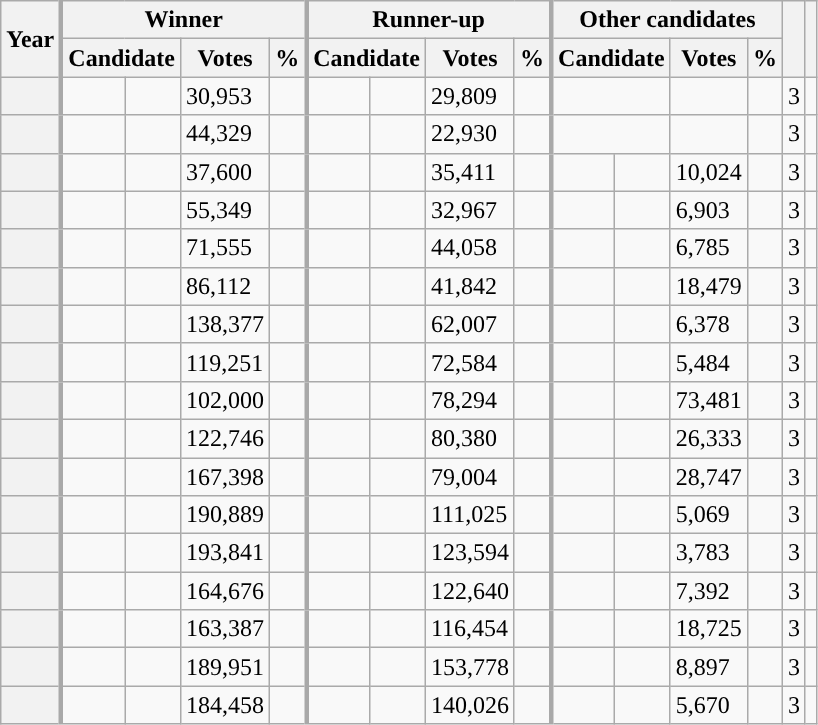<table class="wikitable sortable">
<tr>
<th scope=col rowspan="2">Year</th>
<th scope="col" style="border-left:3px solid darkgray;" colspan="4">Winner</th>
<th scope="col" style="border-left:3px solid darkgray;" colspan="4">Runner-up</th>
<th scope="col" style="border-left:3px solid darkgray;" colspan="4">Other candidates</th>
<th scope="col" class="unsortable" rowspan="2"></th>
<th scope="col" class="unsortable" rowspan="2"></th>
</tr>
<tr>
<th scope="col" style="border-left:3px solid darkgray;" colspan="2">Candidate</th>
<th scope="col" data-sort-type="number">Votes</th>
<th scope="col"  data-sort-type="number">%</th>
<th scope="col" style="border-left:3px solid darkgray;" colspan="2">Candidate</th>
<th scope="col"  data-sort-type="number">Votes</th>
<th scope="col"  data-sort-type="number">%</th>
<th scope="col"  scope="col" style="border-left:3px solid darkgray;" colspan="2">Candidate</th>
<th scope="col"  data-sort-type="number">Votes</th>
<th scope="col"  data-sort-type="number">%</th>
</tr>
<tr>
<th scope="row"> </th>
<td style="text-align:left; border-left:3px solid darkgray; background-color:"></td>
<td><strong></strong> </td>
<td>30,953</td>
<td></td>
<td style="text-align:left; border-left:3px solid darkgray; background-color:"></td>
<td>  </td>
<td>29,809</td>
<td></td>
<td colspan="2" style="text-align:left; border-left:3px solid darkgray;"></td>
<td></td>
<td></td>
<td>3</td>
<td></td>
</tr>
<tr>
<th scope="row"> </th>
<td style="text-align:left; border-left:3px solid darkgray; background-color:"></td>
<td><strong></strong>  </td>
<td>44,329</td>
<td></td>
<td style="text-align:left; border-left:3px solid darkgray; background-color:"></td>
<td> </td>
<td>22,930</td>
<td></td>
<td colspan="2" style="text-align:left; border-left:3px solid darkgray;"></td>
<td></td>
<td></td>
<td>3</td>
<td></td>
</tr>
<tr>
<th scope="row"> </th>
<td style="text-align:left; border-left:3px solid darkgray; background-color:"></td>
<td><strong></strong>  </td>
<td>37,600</td>
<td></td>
<td style="text-align:left; border-left:3px solid darkgray; background-color:"></td>
<td> </td>
<td>35,411</td>
<td></td>
<td style="text-align:left; border-left:3px solid darkgray; background-color:"></td>
<td> </td>
<td>10,024</td>
<td></td>
<td>3</td>
<td></td>
</tr>
<tr>
<th scope="row"> </th>
<td style="text-align:left; border-left:3px solid darkgray; background-color:"></td>
<td><strong></strong>  </td>
<td>55,349</td>
<td></td>
<td style="text-align:left; border-left:3px solid darkgray; background-color:"></td>
<td> </td>
<td>32,967</td>
<td></td>
<td style="text-align:left; border-left:3px solid darkgray; background-color:"></td>
<td> </td>
<td>6,903</td>
<td></td>
<td>3</td>
<td></td>
</tr>
<tr>
<th scope="row"> </th>
<td style="text-align:left; border-left:3px solid darkgray; background-color:"></td>
<td><strong></strong> </td>
<td>71,555</td>
<td></td>
<td style="text-align:left; border-left:3px solid darkgray; background-color:"></td>
<td>  </td>
<td>44,058</td>
<td></td>
<td style="text-align:left; border-left:3px solid darkgray; background-color:"></td>
<td> </td>
<td>6,785</td>
<td></td>
<td>3</td>
<td></td>
</tr>
<tr>
<th scope="row"> </th>
<td style="text-align:left; border-left:3px solid darkgray; background-color:"></td>
<td><strong></strong>  </td>
<td>86,112</td>
<td></td>
<td style="text-align:left; border-left:3px solid darkgray; background-color:"></td>
<td> </td>
<td>41,842</td>
<td></td>
<td style="text-align:left; border-left:3px solid darkgray; background-color:"></td>
<td> </td>
<td>18,479</td>
<td></td>
<td>3</td>
<td></td>
</tr>
<tr>
<th scope="row"> </th>
<td style="text-align:left; border-left:3px solid darkgray; background-color:"></td>
<td><strong></strong>  </td>
<td>138,377</td>
<td></td>
<td style="text-align:left; border-left:3px solid darkgray; background-color:"></td>
<td> </td>
<td>62,007</td>
<td></td>
<td style="text-align:left; border-left:3px solid darkgray; background-color:"></td>
<td> </td>
<td>6,378</td>
<td></td>
<td>3</td>
<td></td>
</tr>
<tr>
<th scope="row"> </th>
<td style="text-align:left; border-left:3px solid darkgray; background-color:"></td>
<td><strong></strong>  </td>
<td>119,251</td>
<td></td>
<td style="text-align:left; border-left:3px solid darkgray; background-color:"></td>
<td> </td>
<td>72,584</td>
<td></td>
<td style="text-align:left; border-left:3px solid darkgray; background-color:"></td>
<td> </td>
<td>5,484</td>
<td></td>
<td>3</td>
<td></td>
</tr>
<tr>
<th scope="row"> </th>
<td style="text-align:left; border-left:3px solid darkgray; background-color:"></td>
<td><strong></strong> </td>
<td>102,000</td>
<td></td>
<td style="text-align:left; border-left:3px solid darkgray; background-color:"></td>
<td>  </td>
<td>78,294</td>
<td></td>
<td style="text-align:left; border-left:3px solid darkgray; background-color:"></td>
<td> </td>
<td>73,481</td>
<td></td>
<td>3</td>
<td></td>
</tr>
<tr>
<th scope="row"> </th>
<td style="text-align:left; border-left:3px solid darkgray; background-color:"></td>
<td><strong></strong> </td>
<td>122,746</td>
<td></td>
<td style="text-align:left; border-left:3px solid darkgray; background-color:"></td>
<td>  </td>
<td>80,380</td>
<td></td>
<td style="text-align:left; border-left:3px solid darkgray; background-color:"></td>
<td> </td>
<td>26,333</td>
<td></td>
<td>3</td>
<td></td>
</tr>
<tr>
<th scope="row"> </th>
<td style="text-align:left; border-left:3px solid darkgray; background-color:"></td>
<td><strong></strong>  </td>
<td>167,398</td>
<td></td>
<td style="text-align:left; border-left:3px solid darkgray; background-color:"></td>
<td> </td>
<td>79,004</td>
<td></td>
<td style="text-align:left; border-left:3px solid darkgray; background-color:"></td>
<td> </td>
<td>28,747</td>
<td></td>
<td>3</td>
<td></td>
</tr>
<tr>
<th scope="row"> </th>
<td style="text-align:left; border-left:3px solid darkgray; background-color:"></td>
<td><strong></strong>  </td>
<td>190,889</td>
<td></td>
<td style="text-align:left; border-left:3px solid darkgray; background-color:"></td>
<td> </td>
<td>111,025</td>
<td></td>
<td style="text-align:left; border-left:3px solid darkgray; background-color:"></td>
<td> </td>
<td>5,069</td>
<td></td>
<td>3</td>
<td></td>
</tr>
<tr>
<th scope="row"> </th>
<td style="text-align:left; border-left:3px solid darkgray; background-color:"></td>
<td><strong></strong> </td>
<td>193,841</td>
<td></td>
<td style="text-align:left; border-left:3px solid darkgray; background-color:"></td>
<td>  </td>
<td>123,594</td>
<td></td>
<td style="text-align:left; border-left:3px solid darkgray; background-color:"></td>
<td> </td>
<td>3,783</td>
<td></td>
<td>3</td>
<td></td>
</tr>
<tr>
<th scope="row"> </th>
<td style="text-align:left; border-left:3px solid darkgray; background-color:"></td>
<td><strong></strong> </td>
<td>164,676</td>
<td></td>
<td style="text-align:left; border-left:3px solid darkgray; background-color:"></td>
<td>  </td>
<td>122,640</td>
<td></td>
<td style="text-align:left; border-left:3px solid darkgray; background-color:"></td>
<td> </td>
<td>7,392</td>
<td></td>
<td>3</td>
<td></td>
</tr>
<tr>
<th scope="row"> </th>
<td style="text-align:left; border-left:3px solid darkgray; background-color:"></td>
<td><strong></strong>  </td>
<td>163,387</td>
<td></td>
<td style="text-align:left; border-left:3px solid darkgray; background-color:"></td>
<td> </td>
<td>116,454</td>
<td></td>
<td style="text-align:left; border-left:3px solid darkgray; background-color:"></td>
<td> </td>
<td>18,725</td>
<td></td>
<td>3</td>
<td></td>
</tr>
<tr>
<th scope="row"> </th>
<td style="text-align:left; border-left:3px solid darkgray; background-color:"></td>
<td><strong></strong> </td>
<td>189,951</td>
<td></td>
<td style="text-align:left; border-left:3px solid darkgray; background-color:"></td>
<td>  </td>
<td>153,778</td>
<td></td>
<td style="text-align:left; border-left:3px solid darkgray; background-color:"></td>
<td> </td>
<td>8,897</td>
<td></td>
<td>3</td>
<td></td>
</tr>
<tr>
<th scope="row"> </th>
<td style="text-align:left; border-left:3px solid darkgray; background-color:"></td>
<td><strong></strong>  </td>
<td>184,458</td>
<td></td>
<td style="text-align:left; border-left:3px solid darkgray; background-color:"></td>
<td> </td>
<td>140,026</td>
<td></td>
<td style="text-align:left; border-left:3px solid darkgray; background-color:"></td>
<td> </td>
<td>5,670</td>
<td></td>
<td>3</td>
<td></td>
</tr>
</table>
